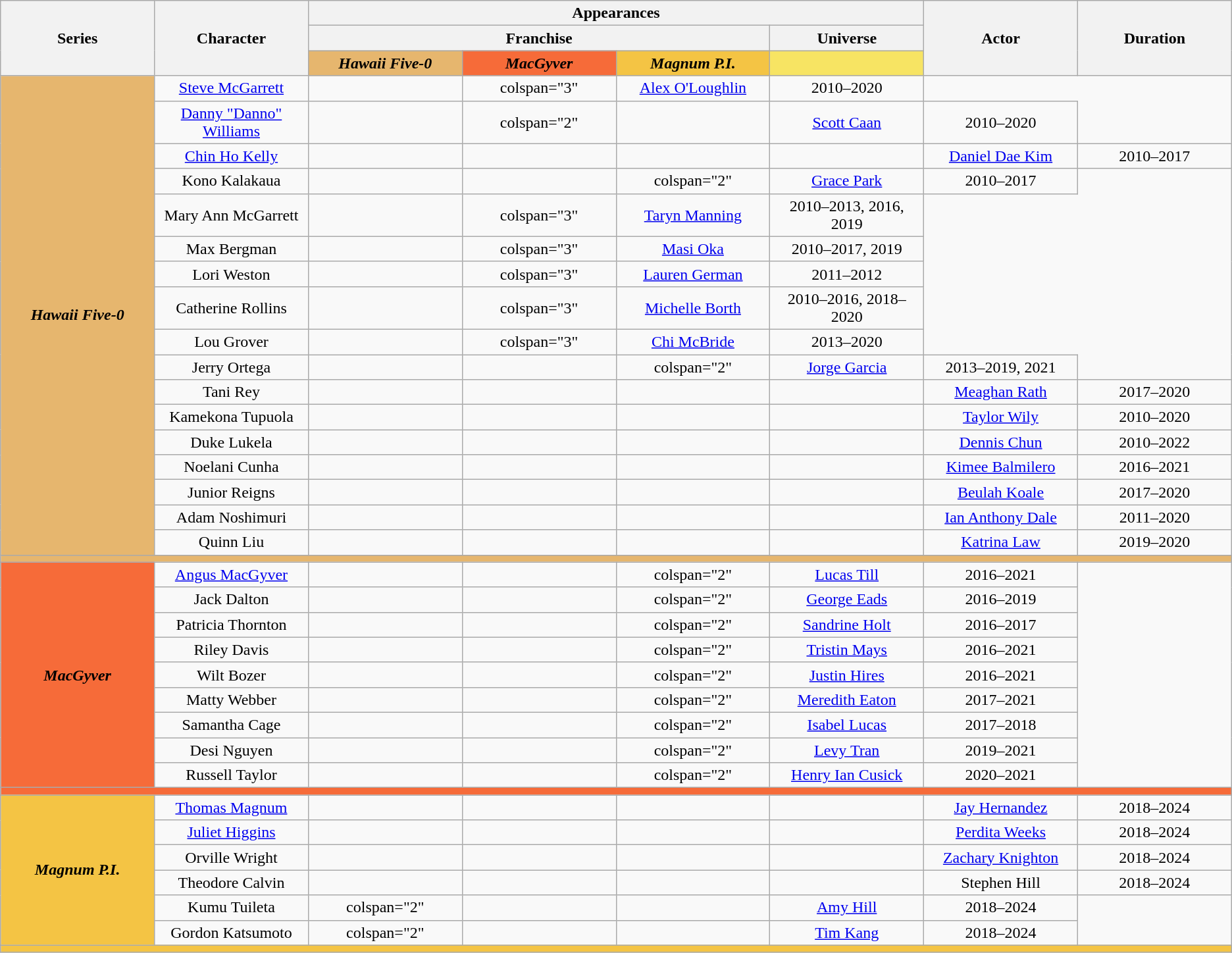<table class="wikitable plainrowheaders" style="text-align:center;">
<tr>
<th scope="col" style="width:10%;" rowspan="3">Series</th>
<th scope="col" style="width:10%;" rowspan="3">Character</th>
<th scope="col" style="width:10%;" colspan="4" data-sort-type="number">Appearances</th>
<th scope="col" style="width:10%;" rowspan="3">Actor</th>
<th scope="col" style="width:10%;" rowspan="3" data-sort-type="number">Duration</th>
</tr>
<tr>
<th scope="col" colspan="3">Franchise</th>
<th scope="col" colspan="1">Universe</th>
</tr>
<tr>
<th scope="col" style="width:10%; background:#e6b66e;"><em>Hawaii Five-0</em></th>
<th scope="col" style="width:10%; background:#F66B39;"><em>MacGyver</em></th>
<th scope="col" style="width:10%; background:#F4C444;"><em>Magnum P.I.</em></th>
<th scope="col" style="width:10%; background:#F7E463;"></th>
</tr>
<tr>
<td style="background:#e6b66e;" rowspan="17"><strong><em>Hawaii Five-0</em></strong></td>
<td scope="row"><a href='#'>Steve McGarrett</a></td>
<td></td>
<td>colspan="3" </td>
<td><a href='#'>Alex O'Loughlin</a></td>
<td>2010–2020</td>
</tr>
<tr>
<td scope="row"><a href='#'>Danny "Danno" Williams</a></td>
<td></td>
<td>colspan="2" </td>
<td></td>
<td><a href='#'>Scott Caan</a></td>
<td>2010–2020</td>
</tr>
<tr>
<td scope="row"><a href='#'>Chin Ho Kelly</a></td>
<td></td>
<td></td>
<td></td>
<td></td>
<td><a href='#'>Daniel Dae Kim</a></td>
<td>2010–2017</td>
</tr>
<tr>
<td scope="row">Kono Kalakaua</td>
<td></td>
<td></td>
<td>colspan="2" </td>
<td><a href='#'>Grace Park</a></td>
<td>2010–2017</td>
</tr>
<tr>
<td scope="row">Mary Ann McGarrett</td>
<td></td>
<td>colspan="3" </td>
<td><a href='#'>Taryn Manning</a></td>
<td>2010–2013, 2016, 2019</td>
</tr>
<tr>
<td scope="row">Max Bergman</td>
<td></td>
<td>colspan="3" </td>
<td><a href='#'>Masi Oka</a></td>
<td>2010–2017, 2019</td>
</tr>
<tr>
<td scope="row">Lori Weston</td>
<td></td>
<td>colspan="3" </td>
<td><a href='#'>Lauren German</a></td>
<td>2011–2012</td>
</tr>
<tr>
<td scope="row">Catherine Rollins</td>
<td></td>
<td>colspan="3" </td>
<td><a href='#'>Michelle Borth</a></td>
<td>2010–2016, 2018–2020</td>
</tr>
<tr>
<td scope="row">Lou Grover</td>
<td></td>
<td>colspan="3" </td>
<td><a href='#'>Chi McBride</a></td>
<td>2013–2020</td>
</tr>
<tr>
<td scope="row">Jerry Ortega</td>
<td></td>
<td></td>
<td>colspan="2" </td>
<td><a href='#'>Jorge Garcia</a></td>
<td>2013–2019, 2021</td>
</tr>
<tr>
<td scope="row">Tani Rey</td>
<td></td>
<td></td>
<td></td>
<td></td>
<td><a href='#'>Meaghan Rath</a></td>
<td>2017–2020</td>
</tr>
<tr>
<td scope="row">Kamekona Tupuola</td>
<td></td>
<td></td>
<td></td>
<td></td>
<td><a href='#'>Taylor Wily</a></td>
<td>2010–2020</td>
</tr>
<tr>
<td scope="row">Duke Lukela</td>
<td></td>
<td></td>
<td></td>
<td></td>
<td><a href='#'>Dennis Chun</a></td>
<td>2010–2022</td>
</tr>
<tr>
<td scope="row">Noelani Cunha</td>
<td></td>
<td></td>
<td></td>
<td></td>
<td><a href='#'>Kimee Balmilero</a></td>
<td>2016–2021</td>
</tr>
<tr>
<td scope="row">Junior Reigns</td>
<td></td>
<td></td>
<td></td>
<td></td>
<td><a href='#'>Beulah Koale</a></td>
<td>2017–2020</td>
</tr>
<tr>
<td scope="row">Adam Noshimuri</td>
<td></td>
<td></td>
<td></td>
<td></td>
<td><a href='#'>Ian Anthony Dale</a></td>
<td>2011–2020</td>
</tr>
<tr>
<td scope="row">Quinn Liu</td>
<td></td>
<td></td>
<td></td>
<td></td>
<td><a href='#'>Katrina Law</a></td>
<td>2019–2020</td>
</tr>
<tr>
<td style="background:#e6b66e;" colspan="8"></td>
</tr>
<tr>
<td style="background:#F66B39;" rowspan="9"><strong><em>MacGyver</em></strong></td>
<td scope="row"><a href='#'>Angus MacGyver</a></td>
<td></td>
<td></td>
<td>colspan="2" </td>
<td><a href='#'>Lucas Till</a></td>
<td>2016–2021</td>
</tr>
<tr>
<td scope="row">Jack Dalton</td>
<td></td>
<td></td>
<td>colspan="2" </td>
<td><a href='#'>George Eads</a></td>
<td>2016–2019</td>
</tr>
<tr>
<td scope="row">Patricia Thornton</td>
<td></td>
<td></td>
<td>colspan="2" </td>
<td><a href='#'>Sandrine Holt</a></td>
<td>2016–2017</td>
</tr>
<tr>
<td scope="row">Riley Davis</td>
<td></td>
<td></td>
<td>colspan="2" </td>
<td><a href='#'>Tristin Mays</a></td>
<td>2016–2021</td>
</tr>
<tr>
<td scope="row">Wilt Bozer</td>
<td></td>
<td></td>
<td>colspan="2" </td>
<td><a href='#'>Justin Hires</a></td>
<td>2016–2021</td>
</tr>
<tr>
<td scope="row">Matty Webber</td>
<td></td>
<td></td>
<td>colspan="2" </td>
<td><a href='#'>Meredith Eaton</a></td>
<td>2017–2021</td>
</tr>
<tr>
<td scope="row">Samantha Cage</td>
<td></td>
<td></td>
<td>colspan="2" </td>
<td><a href='#'>Isabel Lucas</a></td>
<td>2017–2018</td>
</tr>
<tr>
<td scope="row">Desi Nguyen</td>
<td></td>
<td></td>
<td>colspan="2" </td>
<td><a href='#'>Levy Tran</a></td>
<td>2019–2021</td>
</tr>
<tr>
<td scope="row">Russell Taylor</td>
<td></td>
<td></td>
<td>colspan="2" </td>
<td><a href='#'>Henry Ian Cusick</a></td>
<td>2020–2021</td>
</tr>
<tr>
<td style="background:#F66B39;" colspan="8"></td>
</tr>
<tr>
<td style="background:#F4C444;" rowspan="6"><strong><em>Magnum P.I.</em></strong></td>
<td scope="row"><a href='#'>Thomas Magnum</a></td>
<td></td>
<td></td>
<td></td>
<td></td>
<td><a href='#'>Jay Hernandez</a></td>
<td>2018–2024</td>
</tr>
<tr>
<td scope="row"><a href='#'>Juliet Higgins</a></td>
<td></td>
<td></td>
<td></td>
<td></td>
<td><a href='#'>Perdita Weeks</a></td>
<td>2018–2024</td>
</tr>
<tr>
<td scope="row">Orville Wright</td>
<td></td>
<td></td>
<td></td>
<td></td>
<td><a href='#'>Zachary Knighton</a></td>
<td>2018–2024</td>
</tr>
<tr>
<td scope="row">Theodore Calvin</td>
<td></td>
<td></td>
<td></td>
<td></td>
<td>Stephen Hill</td>
<td>2018–2024</td>
</tr>
<tr>
<td scope="row">Kumu Tuileta</td>
<td>colspan="2" </td>
<td></td>
<td></td>
<td><a href='#'>Amy Hill</a></td>
<td>2018–2024</td>
</tr>
<tr>
<td scope="row">Gordon Katsumoto</td>
<td>colspan="2" </td>
<td></td>
<td></td>
<td><a href='#'>Tim Kang</a></td>
<td>2018–2024</td>
</tr>
<tr>
<td style="background:#F4C444;" colspan="8"></td>
</tr>
</table>
